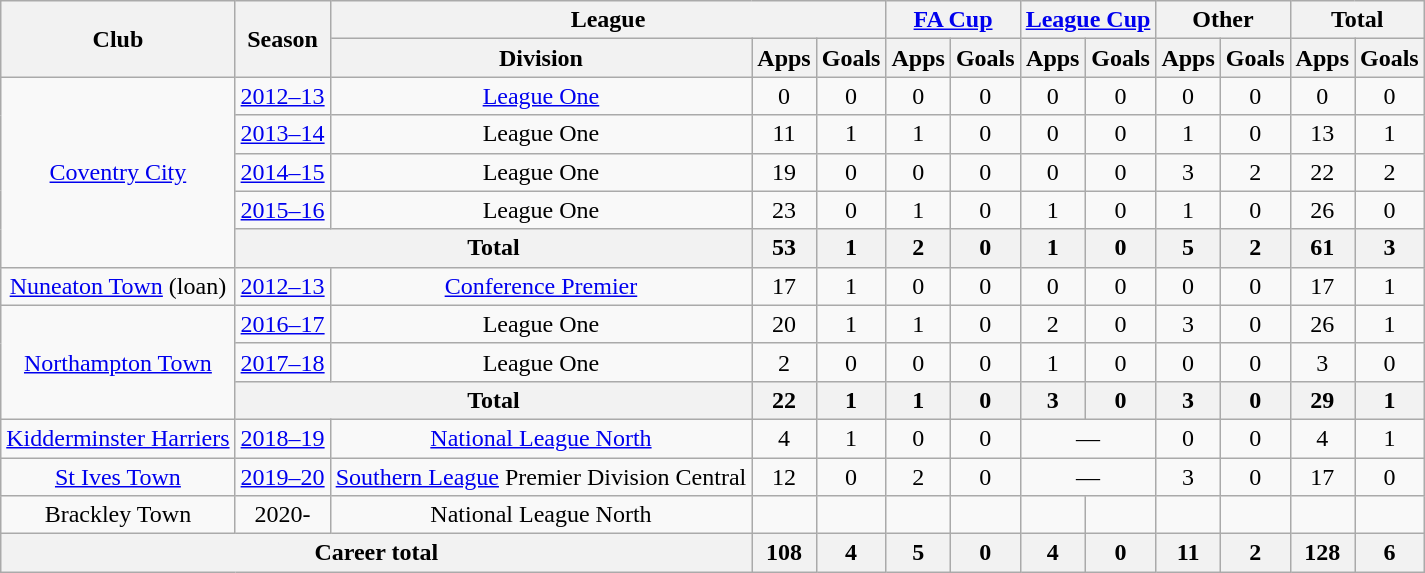<table class="wikitable" style="text-align:center">
<tr>
<th rowspan="2">Club</th>
<th rowspan="2">Season</th>
<th colspan="3">League</th>
<th colspan="2"><a href='#'>FA Cup</a></th>
<th colspan="2"><a href='#'>League Cup</a></th>
<th colspan="2">Other</th>
<th colspan="2">Total</th>
</tr>
<tr>
<th>Division</th>
<th>Apps</th>
<th>Goals</th>
<th>Apps</th>
<th>Goals</th>
<th>Apps</th>
<th>Goals</th>
<th>Apps</th>
<th>Goals</th>
<th>Apps</th>
<th>Goals</th>
</tr>
<tr>
<td rowspan="5"><a href='#'>Coventry City</a></td>
<td><a href='#'>2012–13</a></td>
<td><a href='#'>League One</a></td>
<td>0</td>
<td>0</td>
<td>0</td>
<td>0</td>
<td>0</td>
<td>0</td>
<td>0</td>
<td>0</td>
<td>0</td>
<td>0</td>
</tr>
<tr>
<td><a href='#'>2013–14</a></td>
<td>League One</td>
<td>11</td>
<td>1</td>
<td>1</td>
<td>0</td>
<td>0</td>
<td>0</td>
<td>1</td>
<td>0</td>
<td>13</td>
<td>1</td>
</tr>
<tr>
<td><a href='#'>2014–15</a></td>
<td>League One</td>
<td>19</td>
<td>0</td>
<td>0</td>
<td>0</td>
<td>0</td>
<td>0</td>
<td>3</td>
<td>2</td>
<td>22</td>
<td>2</td>
</tr>
<tr>
<td><a href='#'>2015–16</a></td>
<td>League One</td>
<td>23</td>
<td>0</td>
<td>1</td>
<td>0</td>
<td>1</td>
<td>0</td>
<td>1</td>
<td>0</td>
<td>26</td>
<td>0</td>
</tr>
<tr>
<th colspan="2">Total</th>
<th>53</th>
<th>1</th>
<th>2</th>
<th>0</th>
<th>1</th>
<th>0</th>
<th>5</th>
<th>2</th>
<th>61</th>
<th>3</th>
</tr>
<tr>
<td><a href='#'>Nuneaton Town</a> (loan)</td>
<td><a href='#'>2012–13</a></td>
<td><a href='#'>Conference Premier</a></td>
<td>17</td>
<td>1</td>
<td>0</td>
<td>0</td>
<td>0</td>
<td>0</td>
<td>0</td>
<td>0</td>
<td>17</td>
<td>1</td>
</tr>
<tr>
<td rowspan="3"><a href='#'>Northampton Town</a></td>
<td><a href='#'>2016–17</a></td>
<td>League One</td>
<td>20</td>
<td>1</td>
<td>1</td>
<td>0</td>
<td>2</td>
<td>0</td>
<td>3</td>
<td>0</td>
<td>26</td>
<td>1</td>
</tr>
<tr>
<td><a href='#'>2017–18</a></td>
<td>League One</td>
<td>2</td>
<td>0</td>
<td>0</td>
<td>0</td>
<td>1</td>
<td>0</td>
<td>0</td>
<td>0</td>
<td>3</td>
<td>0</td>
</tr>
<tr>
<th colspan="2">Total</th>
<th>22</th>
<th>1</th>
<th>1</th>
<th>0</th>
<th>3</th>
<th>0</th>
<th>3</th>
<th>0</th>
<th>29</th>
<th>1</th>
</tr>
<tr>
<td><a href='#'>Kidderminster Harriers</a></td>
<td><a href='#'>2018–19</a></td>
<td><a href='#'>National League North</a></td>
<td>4</td>
<td>1</td>
<td>0</td>
<td>0</td>
<td colspan="2">—</td>
<td>0</td>
<td>0</td>
<td>4</td>
<td>1</td>
</tr>
<tr>
<td><a href='#'>St Ives Town</a></td>
<td><a href='#'>2019–20</a></td>
<td><a href='#'>Southern League</a> Premier Division Central</td>
<td>12</td>
<td>0</td>
<td>2</td>
<td>0</td>
<td colspan="2">—</td>
<td>3</td>
<td>0</td>
<td>17</td>
<td>0</td>
</tr>
<tr>
<td>Brackley Town</td>
<td>2020-</td>
<td>National League North</td>
<td></td>
<td></td>
<td></td>
<td></td>
<td></td>
<td></td>
<td></td>
<td></td>
<td></td>
<td></td>
</tr>
<tr>
<th colspan="3">Career total</th>
<th>108</th>
<th>4</th>
<th>5</th>
<th>0</th>
<th>4</th>
<th>0</th>
<th>11</th>
<th>2</th>
<th>128</th>
<th>6</th>
</tr>
</table>
